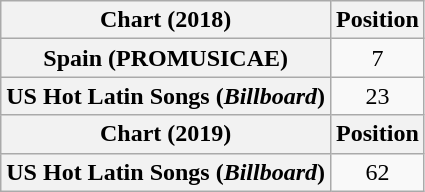<table class="wikitable plainrowheaders" style="text-align:center">
<tr>
<th scope="col">Chart (2018)</th>
<th scope="col">Position</th>
</tr>
<tr>
<th scope="row">Spain (PROMUSICAE)</th>
<td>7</td>
</tr>
<tr>
<th scope="row">US Hot Latin Songs (<em>Billboard</em>)</th>
<td>23</td>
</tr>
<tr>
<th scope="col">Chart (2019)</th>
<th scope="col">Position</th>
</tr>
<tr>
<th scope="row">US Hot Latin Songs (<em>Billboard</em>)</th>
<td>62</td>
</tr>
</table>
